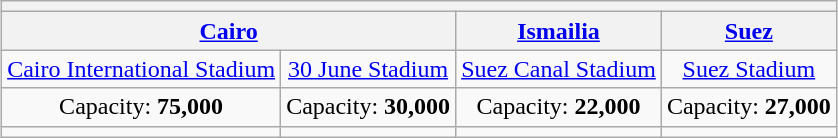<table class="wikitable" style="margin:1em auto; text-align:center">
<tr>
<th colspan="4" rowspan="1"></th>
</tr>
<tr>
<th colspan="2"><a href='#'>Cairo</a></th>
<th><a href='#'>Ismailia</a></th>
<th><a href='#'>Suez</a></th>
</tr>
<tr>
<td><a href='#'>Cairo International Stadium</a></td>
<td><a href='#'>30 June Stadium</a></td>
<td><a href='#'>Suez Canal Stadium</a></td>
<td><a href='#'>Suez Stadium</a></td>
</tr>
<tr>
<td>Capacity: <strong>75,000</strong></td>
<td>Capacity: <strong>30,000</strong></td>
<td>Capacity: <strong>22,000</strong></td>
<td>Capacity: <strong>27,000</strong></td>
</tr>
<tr>
<td></td>
<td></td>
<td></td>
<td></td>
</tr>
</table>
